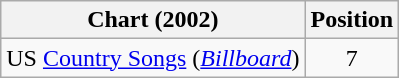<table class="wikitable sortable">
<tr>
<th scope="col">Chart (2002)</th>
<th scope="col">Position</th>
</tr>
<tr>
<td>US <a href='#'>Country Songs</a> (<em><a href='#'>Billboard</a></em>)</td>
<td align="center">7</td>
</tr>
</table>
